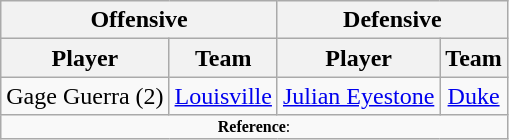<table class="wikitable" style="text-align: center;">
<tr>
<th colspan="2">Offensive</th>
<th colspan="2">Defensive</th>
</tr>
<tr>
<th>Player</th>
<th>Team</th>
<th>Player</th>
<th>Team</th>
</tr>
<tr>
<td>Gage Guerra (2)</td>
<td><a href='#'>Louisville</a></td>
<td><a href='#'>Julian Eyestone</a></td>
<td><a href='#'>Duke</a></td>
</tr>
<tr>
<td colspan="4"  style="font-size:8pt; text-align:center;"><strong>Reference</strong>:</td>
</tr>
</table>
